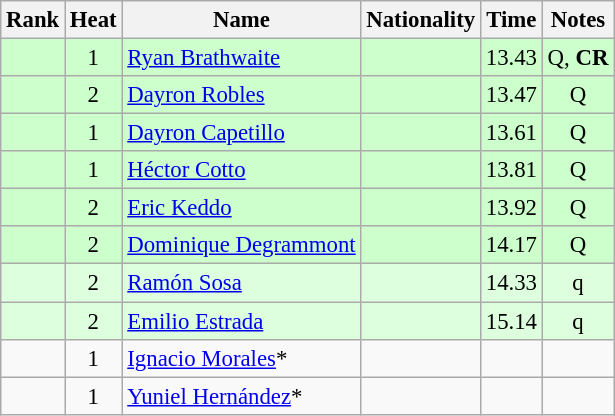<table class="wikitable sortable" style="text-align:center; font-size:95%">
<tr>
<th>Rank</th>
<th>Heat</th>
<th>Name</th>
<th>Nationality</th>
<th>Time</th>
<th>Notes</th>
</tr>
<tr bgcolor=ccffcc>
<td></td>
<td>1</td>
<td align=left><a href='#'>Ryan Brathwaite</a></td>
<td align=left></td>
<td>13.43</td>
<td>Q, <strong>CR</strong></td>
</tr>
<tr bgcolor=ccffcc>
<td></td>
<td>2</td>
<td align=left><a href='#'>Dayron Robles</a></td>
<td align=left></td>
<td>13.47</td>
<td>Q</td>
</tr>
<tr bgcolor=ccffcc>
<td></td>
<td>1</td>
<td align=left><a href='#'>Dayron Capetillo</a></td>
<td align=left></td>
<td>13.61</td>
<td>Q</td>
</tr>
<tr bgcolor=ccffcc>
<td></td>
<td>1</td>
<td align=left><a href='#'>Héctor Cotto</a></td>
<td align=left></td>
<td>13.81</td>
<td>Q</td>
</tr>
<tr bgcolor=ccffcc>
<td></td>
<td>2</td>
<td align=left><a href='#'>Eric Keddo</a></td>
<td align=left></td>
<td>13.92</td>
<td>Q</td>
</tr>
<tr bgcolor=ccffcc>
<td></td>
<td>2</td>
<td align=left><a href='#'>Dominique Degrammont</a></td>
<td align=left></td>
<td>14.17</td>
<td>Q</td>
</tr>
<tr bgcolor=ddffdd>
<td></td>
<td>2</td>
<td align=left><a href='#'>Ramón Sosa</a></td>
<td align=left></td>
<td>14.33</td>
<td>q</td>
</tr>
<tr bgcolor=ddffdd>
<td></td>
<td>2</td>
<td align=left><a href='#'>Emilio Estrada</a></td>
<td align=left></td>
<td>15.14</td>
<td>q</td>
</tr>
<tr>
<td></td>
<td>1</td>
<td align=left><a href='#'>Ignacio Morales</a>*</td>
<td align=left></td>
<td></td>
<td></td>
</tr>
<tr>
<td></td>
<td>1</td>
<td align=left><a href='#'>Yuniel Hernández</a>*</td>
<td align=left></td>
<td></td>
<td></td>
</tr>
</table>
